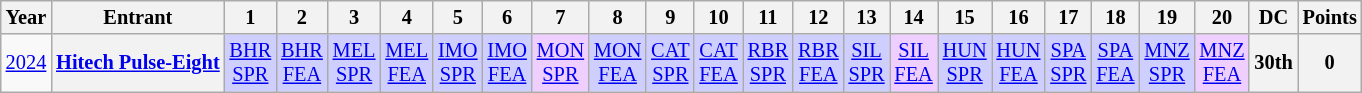<table class="wikitable" style="text-align:center; font-size:85%">
<tr>
<th>Year</th>
<th>Entrant</th>
<th>1</th>
<th>2</th>
<th>3</th>
<th>4</th>
<th>5</th>
<th>6</th>
<th>7</th>
<th>8</th>
<th>9</th>
<th>10</th>
<th>11</th>
<th>12</th>
<th>13</th>
<th>14</th>
<th>15</th>
<th>16</th>
<th>17</th>
<th>18</th>
<th>19</th>
<th>20</th>
<th>DC</th>
<th>Points</th>
</tr>
<tr>
<td><a href='#'>2024</a></td>
<th nowrap><a href='#'>Hitech Pulse-Eight</a></th>
<td style="background:#CFCFFF;"><a href='#'>BHR<br>SPR</a><br></td>
<td style="background:#CFCFFF;"><a href='#'>BHR<br>FEA</a><br></td>
<td style="background:#CFCFFF;"><a href='#'>MEL<br>SPR</a><br></td>
<td style="background:#CFCFFF;"><a href='#'>MEL<br>FEA</a><br></td>
<td style="background:#CFCFFF;"><a href='#'>IMO<br>SPR</a><br></td>
<td style="background:#CFCFFF;"><a href='#'>IMO<br>FEA</a><br></td>
<td style="background:#EFCFFF;"><a href='#'>MON<br>SPR</a><br></td>
<td style="background:#CFCFFF;"><a href='#'>MON<br>FEA</a><br></td>
<td style="background:#CFCFFF;"><a href='#'>CAT<br>SPR</a><br></td>
<td style="background:#CFCFFF;"><a href='#'>CAT<br>FEA</a><br></td>
<td style="background:#CFCFFF;"><a href='#'>RBR<br>SPR</a><br></td>
<td style="background:#CFCFFF;"><a href='#'>RBR<br>FEA</a><br></td>
<td style="background:#CFCFFF;"><a href='#'>SIL<br>SPR</a><br></td>
<td style="background:#EFCFFF;"><a href='#'>SIL<br>FEA</a><br></td>
<td style="background:#CFCFFF;"><a href='#'>HUN<br>SPR</a><br></td>
<td style="background:#CFCFFF;"><a href='#'>HUN<br>FEA</a><br></td>
<td style="background:#CFCFFF;"><a href='#'>SPA<br>SPR</a><br></td>
<td style="background:#CFCFFF;"><a href='#'>SPA<br>FEA</a><br></td>
<td style="background:#CFCFFF;"><a href='#'>MNZ<br>SPR</a><br></td>
<td style="background:#EFCFFF;"><a href='#'>MNZ<br>FEA</a><br></td>
<th style="background:#;">30th</th>
<th style="background:#;">0</th>
</tr>
</table>
